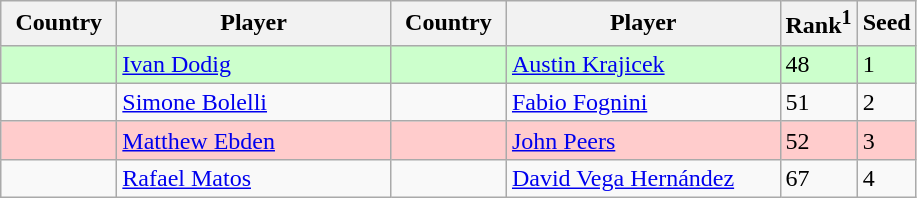<table class="sortable wikitable">
<tr>
<th width="70">Country</th>
<th width="175">Player</th>
<th width="70">Country</th>
<th width="175">Player</th>
<th>Rank<sup>1</sup></th>
<th>Seed</th>
</tr>
<tr bgcolor=#cfc>
<td></td>
<td><a href='#'>Ivan Dodig</a></td>
<td></td>
<td><a href='#'>Austin Krajicek</a></td>
<td>48</td>
<td>1</td>
</tr>
<tr>
<td></td>
<td><a href='#'>Simone Bolelli</a></td>
<td></td>
<td><a href='#'>Fabio Fognini</a></td>
<td>51</td>
<td>2</td>
</tr>
<tr bgcolor=#fcc>
<td></td>
<td><a href='#'>Matthew Ebden</a></td>
<td></td>
<td><a href='#'>John Peers</a></td>
<td>52</td>
<td>3</td>
</tr>
<tr>
<td></td>
<td><a href='#'>Rafael Matos</a></td>
<td></td>
<td><a href='#'>David Vega Hernández</a></td>
<td>67</td>
<td>4</td>
</tr>
</table>
